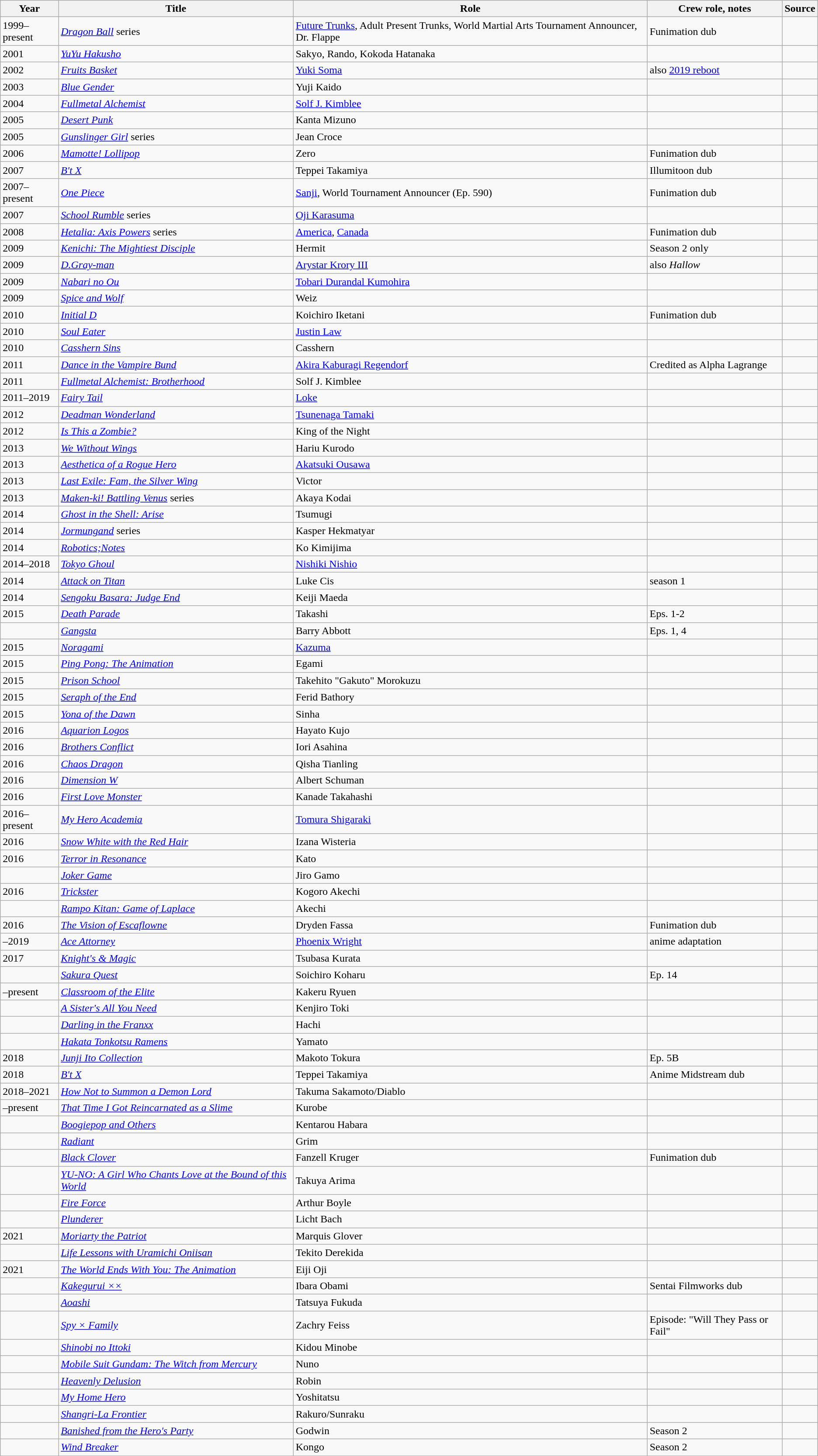<table class="wikitable sortable plainrowheaders">
<tr>
<th>Year</th>
<th>Title</th>
<th>Role</th>
<th class="unsortable">Crew role, notes</th>
<th class="unsortable">Source</th>
</tr>
<tr>
<td>1999–present</td>
<td><em><a href='#'>Dragon Ball</a></em> series</td>
<td><a href='#'>Future Trunks</a>, Adult Present Trunks, World Martial Arts Tournament Announcer, Dr. Flappe</td>
<td>Funimation dub</td>
<td></td>
</tr>
<tr>
<td>2001</td>
<td><em><a href='#'>YuYu Hakusho</a></em></td>
<td>Sakyo, Rando, Kokoda Hatanaka</td>
<td></td>
<td></td>
</tr>
<tr>
<td>2002</td>
<td><em><a href='#'>Fruits Basket</a></em></td>
<td><a href='#'>Yuki Soma</a></td>
<td>also <a href='#'>2019 reboot</a></td>
<td></td>
</tr>
<tr>
<td>2003</td>
<td><em><a href='#'>Blue Gender</a></em></td>
<td>Yuji Kaido</td>
<td></td>
<td></td>
</tr>
<tr>
<td>2004</td>
<td><em><a href='#'>Fullmetal Alchemist</a></em></td>
<td><a href='#'>Solf J. Kimblee</a></td>
<td></td>
<td></td>
</tr>
<tr>
<td>2005</td>
<td><em><a href='#'>Desert Punk</a></em></td>
<td>Kanta Mizuno</td>
<td></td>
<td></td>
</tr>
<tr>
<td>2005</td>
<td><em><a href='#'>Gunslinger Girl</a></em> series</td>
<td>Jean Croce</td>
<td></td>
<td></td>
</tr>
<tr>
<td>2006</td>
<td><em><a href='#'>Mamotte! Lollipop</a></em></td>
<td>Zero</td>
<td>Funimation dub</td>
<td></td>
</tr>
<tr>
<td>2007</td>
<td><em><a href='#'>B't X</a></em></td>
<td>Teppei Takamiya</td>
<td>Illumitoon dub</td>
<td></td>
</tr>
<tr>
<td>2007–present</td>
<td><em><a href='#'>One Piece</a></em></td>
<td><a href='#'>Sanji</a>, World Tournament Announcer (Ep. 590)</td>
<td>Funimation dub</td>
<td></td>
</tr>
<tr>
<td>2007</td>
<td><em><a href='#'>School Rumble</a></em> series</td>
<td><a href='#'>Oji Karasuma</a></td>
<td></td>
<td></td>
</tr>
<tr>
<td>2008</td>
<td><em><a href='#'>Hetalia: Axis Powers</a></em> series</td>
<td><a href='#'>America</a>, <a href='#'>Canada</a></td>
<td>Funimation dub</td>
<td></td>
</tr>
<tr>
<td>2009</td>
<td><em><a href='#'>Kenichi: The Mightiest Disciple</a></em></td>
<td>Hermit</td>
<td>Season 2 only</td>
<td></td>
</tr>
<tr>
<td>2009</td>
<td><em><a href='#'>D.Gray-man</a></em></td>
<td><a href='#'>Arystar Krory III</a></td>
<td>also <em>Hallow</em></td>
<td></td>
</tr>
<tr>
<td>2009</td>
<td><em><a href='#'>Nabari no Ou</a></em></td>
<td><a href='#'>Tobari Durandal Kumohira</a></td>
<td></td>
<td></td>
</tr>
<tr>
<td>2009</td>
<td><em><a href='#'>Spice and Wolf</a></em></td>
<td>Weiz</td>
<td></td>
<td></td>
</tr>
<tr>
<td>2010</td>
<td><em><a href='#'>Initial D</a></em></td>
<td>Koichiro Iketani</td>
<td>Funimation dub</td>
<td></td>
</tr>
<tr>
<td>2010</td>
<td><em><a href='#'>Soul Eater</a></em></td>
<td><a href='#'>Justin Law</a></td>
<td></td>
<td></td>
</tr>
<tr>
<td>2010</td>
<td><em><a href='#'>Casshern Sins</a></em></td>
<td>Casshern</td>
<td></td>
<td></td>
</tr>
<tr>
<td>2011</td>
<td><em><a href='#'>Dance in the Vampire Bund</a></em></td>
<td><a href='#'>Akira Kaburagi Regendorf</a></td>
<td>Credited as Alpha Lagrange</td>
<td></td>
</tr>
<tr>
<td>2011</td>
<td><em><a href='#'>Fullmetal Alchemist: Brotherhood</a></em></td>
<td>Solf J. Kimblee</td>
<td></td>
<td></td>
</tr>
<tr>
<td>2011–2019</td>
<td><em><a href='#'>Fairy Tail</a></em></td>
<td><a href='#'>Loke</a></td>
<td></td>
<td></td>
</tr>
<tr>
<td>2012</td>
<td><em><a href='#'>Deadman Wonderland</a></em></td>
<td><a href='#'>Tsunenaga Tamaki</a></td>
<td></td>
<td></td>
</tr>
<tr>
<td>2012</td>
<td><em><a href='#'>Is This a Zombie?</a></em></td>
<td>King of the Night</td>
<td></td>
<td></td>
</tr>
<tr>
<td>2013</td>
<td><em><a href='#'>We Without Wings</a></em></td>
<td>Hariu Kurodo</td>
<td></td>
<td></td>
</tr>
<tr>
<td>2013</td>
<td><em><a href='#'>Aesthetica of a Rogue Hero</a></em></td>
<td><a href='#'>Akatsuki Ousawa</a></td>
<td></td>
<td></td>
</tr>
<tr>
<td>2013</td>
<td><em><a href='#'>Last Exile: Fam, the Silver Wing</a></em></td>
<td>Victor</td>
<td></td>
<td></td>
</tr>
<tr>
<td>2013</td>
<td><em><a href='#'>Maken-ki! Battling Venus</a></em> series</td>
<td>Akaya Kodai</td>
<td></td>
<td></td>
</tr>
<tr>
<td>2014</td>
<td><em><a href='#'>Ghost in the Shell: Arise</a></em></td>
<td>Tsumugi</td>
<td></td>
<td></td>
</tr>
<tr>
<td>2014</td>
<td><em><a href='#'>Jormungand</a></em> series</td>
<td>Kasper Hekmatyar</td>
<td></td>
<td></td>
</tr>
<tr>
<td>2014</td>
<td><em><a href='#'>Robotics;Notes</a></em></td>
<td>Ko Kimijima</td>
<td></td>
<td></td>
</tr>
<tr>
<td>2014–2018</td>
<td><em><a href='#'>Tokyo Ghoul</a></em></td>
<td><a href='#'>Nishiki Nishio</a></td>
<td></td>
<td></td>
</tr>
<tr>
<td>2014</td>
<td><em><a href='#'>Attack on Titan</a></em></td>
<td>Luke Cis</td>
<td>season 1</td>
<td></td>
</tr>
<tr>
<td>2014</td>
<td><em><a href='#'>Sengoku Basara: Judge End</a></em></td>
<td>Keiji Maeda</td>
<td></td>
<td></td>
</tr>
<tr>
<td>2015</td>
<td><em><a href='#'>Death Parade</a></em></td>
<td>Takashi</td>
<td>Eps. 1-2</td>
<td></td>
</tr>
<tr>
<td></td>
<td><em><a href='#'>Gangsta</a></em></td>
<td>Barry Abbott</td>
<td>Eps. 1, 4</td>
<td></td>
</tr>
<tr>
<td>2015</td>
<td><em><a href='#'>Noragami</a></em></td>
<td><a href='#'>Kazuma</a></td>
<td></td>
<td></td>
</tr>
<tr>
<td>2015</td>
<td><em><a href='#'>Ping Pong: The Animation</a></em></td>
<td>Egami</td>
<td></td>
<td></td>
</tr>
<tr>
<td>2015</td>
<td><em><a href='#'>Prison School</a></em></td>
<td>Takehito "Gakuto" Morokuzu</td>
<td></td>
<td></td>
</tr>
<tr>
<td>2015</td>
<td><em><a href='#'>Seraph of the End</a></em></td>
<td>Ferid Bathory</td>
<td></td>
<td></td>
</tr>
<tr>
<td>2015</td>
<td><em><a href='#'>Yona of the Dawn</a></em></td>
<td>Sinha</td>
<td></td>
<td></td>
</tr>
<tr>
<td>2016</td>
<td><em><a href='#'>Aquarion Logos</a></em></td>
<td>Hayato Kujo</td>
<td></td>
<td></td>
</tr>
<tr>
<td>2016</td>
<td><em><a href='#'>Brothers Conflict</a></em></td>
<td>Iori Asahina</td>
<td></td>
<td></td>
</tr>
<tr>
<td>2016</td>
<td><em><a href='#'>Chaos Dragon</a></em></td>
<td>Qisha Tianling</td>
<td></td>
<td></td>
</tr>
<tr>
<td>2016</td>
<td><em><a href='#'>Dimension W</a></em></td>
<td>Albert Schuman</td>
<td></td>
<td></td>
</tr>
<tr>
<td>2016</td>
<td><em><a href='#'>First Love Monster</a></em></td>
<td>Kanade Takahashi</td>
<td></td>
<td></td>
</tr>
<tr>
<td>2016–present</td>
<td><em><a href='#'>My Hero Academia</a></em></td>
<td><a href='#'>Tomura Shigaraki</a></td>
<td></td>
<td></td>
</tr>
<tr>
<td>2016</td>
<td><em><a href='#'>Snow White with the Red Hair</a></em></td>
<td>Izana Wisteria</td>
<td></td>
<td></td>
</tr>
<tr>
<td>2016</td>
<td><em><a href='#'>Terror in Resonance</a></em></td>
<td>Kato</td>
<td></td>
<td></td>
</tr>
<tr>
<td></td>
<td><em><a href='#'>Joker Game</a></em></td>
<td>Jiro Gamo</td>
<td></td>
<td></td>
</tr>
<tr>
<td>2016</td>
<td><em><a href='#'>Trickster</a></em></td>
<td>Kogoro Akechi</td>
<td></td>
<td></td>
</tr>
<tr>
<td></td>
<td><em><a href='#'>Rampo Kitan: Game of Laplace</a></em></td>
<td>Akechi</td>
<td></td>
<td></td>
</tr>
<tr>
<td>2016</td>
<td><em><a href='#'>The Vision of Escaflowne</a></em></td>
<td>Dryden Fassa</td>
<td>Funimation dub</td>
<td></td>
</tr>
<tr>
<td>–2019</td>
<td><em><a href='#'>Ace Attorney</a></em></td>
<td><a href='#'>Phoenix Wright</a></td>
<td>anime adaptation</td>
<td></td>
</tr>
<tr>
<td>2017</td>
<td><em><a href='#'>Knight's & Magic</a></em></td>
<td>Tsubasa Kurata</td>
<td></td>
<td></td>
</tr>
<tr>
<td></td>
<td><em><a href='#'>Sakura Quest</a></em></td>
<td>Soichiro Koharu</td>
<td>Ep. 14</td>
<td></td>
</tr>
<tr>
<td>–present</td>
<td><em><a href='#'>Classroom of the Elite</a></em></td>
<td>Kakeru Ryuen</td>
<td></td>
<td></td>
</tr>
<tr>
<td></td>
<td><em><a href='#'>A Sister's All You Need</a></em></td>
<td>Kenjiro Toki</td>
<td></td>
<td></td>
</tr>
<tr>
<td></td>
<td><em><a href='#'>Darling in the Franxx</a></em></td>
<td>Hachi</td>
<td></td>
<td></td>
</tr>
<tr>
<td></td>
<td><em><a href='#'>Hakata Tonkotsu Ramens</a></em></td>
<td>Yamato</td>
<td></td>
<td></td>
</tr>
<tr>
<td>2018</td>
<td><em><a href='#'>Junji Ito Collection</a></em></td>
<td>Makoto Tokura</td>
<td>Ep. 5B</td>
<td></td>
</tr>
<tr>
<td>2018</td>
<td><em><a href='#'>B't X</a></em></td>
<td>Teppei Takamiya</td>
<td>Anime Midstream dub</td>
<td></td>
</tr>
<tr>
<td>2018–2021</td>
<td><em><a href='#'>How Not to Summon a Demon Lord</a></em></td>
<td>Takuma Sakamoto/Diablo</td>
<td></td>
<td></td>
</tr>
<tr>
<td>–present</td>
<td><em><a href='#'>That Time I Got Reincarnated as a Slime</a></em></td>
<td>Kurobe</td>
<td></td>
<td></td>
</tr>
<tr>
<td></td>
<td><em><a href='#'>Boogiepop and Others</a></em></td>
<td>Kentarou Habara</td>
<td></td>
<td></td>
</tr>
<tr>
<td></td>
<td><em><a href='#'>Radiant</a></em></td>
<td>Grim</td>
<td></td>
<td></td>
</tr>
<tr>
<td></td>
<td><em><a href='#'>Black Clover</a></em></td>
<td>Fanzell Kruger</td>
<td>Funimation dub</td>
<td></td>
</tr>
<tr>
<td></td>
<td><em><a href='#'>YU-NO: A Girl Who Chants Love at the Bound of this World</a></em></td>
<td>Takuya Arima</td>
<td></td>
<td></td>
</tr>
<tr>
<td></td>
<td><em><a href='#'>Fire Force</a></em></td>
<td>Arthur Boyle</td>
<td></td>
<td></td>
</tr>
<tr>
<td></td>
<td><em><a href='#'>Plunderer</a></em></td>
<td>Licht Bach</td>
<td></td>
<td></td>
</tr>
<tr>
<td>2021</td>
<td><em><a href='#'>Moriarty the Patriot</a></em></td>
<td>Marquis Glover</td>
<td></td>
<td></td>
</tr>
<tr>
<td></td>
<td><em><a href='#'>Life Lessons with Uramichi Oniisan</a></em></td>
<td>Tekito Derekida</td>
<td></td>
<td></td>
</tr>
<tr>
<td>2021</td>
<td><em><a href='#'>The World Ends With You: The Animation</a></em></td>
<td>Eiji Oji</td>
<td></td>
<td></td>
</tr>
<tr>
<td></td>
<td><em><a href='#'>Kakegurui ××</a></em></td>
<td>Ibara Obami</td>
<td>Sentai Filmworks dub</td>
<td></td>
</tr>
<tr>
<td></td>
<td><em><a href='#'>Aoashi</a></em></td>
<td>Tatsuya Fukuda</td>
<td></td>
<td></td>
</tr>
<tr>
<td></td>
<td><em><a href='#'>Spy × Family</a></em></td>
<td>Zachry Feiss</td>
<td>Episode: "Will They Pass or Fail"</td>
<td></td>
</tr>
<tr>
<td></td>
<td><em><a href='#'>Shinobi no Ittoki</a></em></td>
<td>Kidou Minobe</td>
<td></td>
<td></td>
</tr>
<tr>
<td></td>
<td><em><a href='#'>Mobile Suit Gundam: The Witch from Mercury</a></em></td>
<td>Nuno</td>
<td></td>
<td></td>
</tr>
<tr>
<td></td>
<td><em><a href='#'>Heavenly Delusion</a></em></td>
<td>Robin</td>
<td></td>
<td></td>
</tr>
<tr>
<td></td>
<td><em><a href='#'>My Home Hero</a></em></td>
<td>Yoshitatsu</td>
<td></td>
<td></td>
</tr>
<tr>
<td></td>
<td><em><a href='#'>Shangri-La Frontier</a></em></td>
<td>Rakuro/Sunraku</td>
<td></td>
<td></td>
</tr>
<tr>
<td></td>
<td><em><a href='#'>Banished from the Hero's Party</a></em></td>
<td>Godwin</td>
<td>Season 2</td>
<td></td>
</tr>
<tr>
<td></td>
<td><em><a href='#'>Wind Breaker</a></em></td>
<td>Kongo</td>
<td>Season 2</td>
<td></td>
</tr>
</table>
